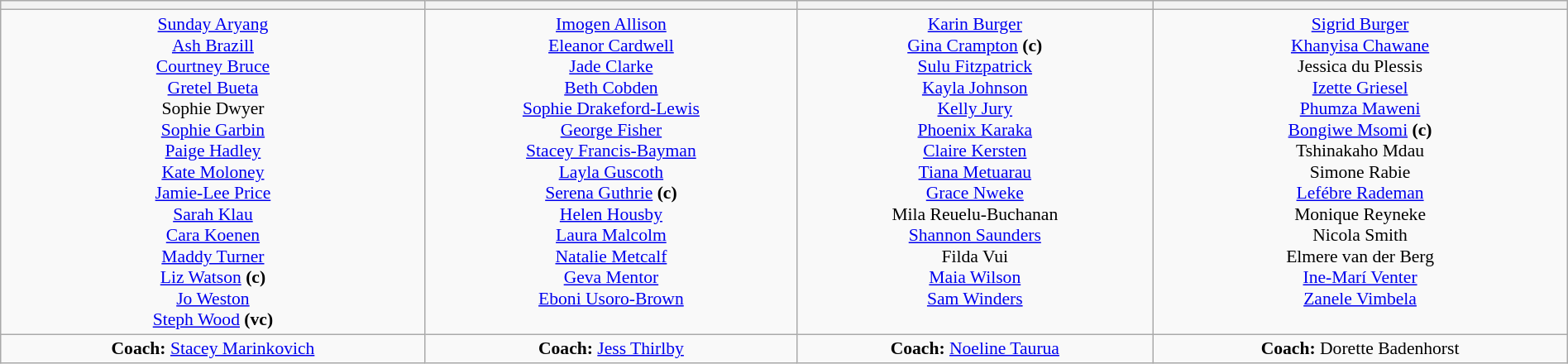<table class=wikitable width=100% style="text-align:center; font-size:90%">
<tr>
<th></th>
<th></th>
<th></th>
<th></th>
</tr>
<tr valign=top>
<td><a href='#'>Sunday Aryang</a><br><a href='#'>Ash Brazill</a><br><a href='#'>Courtney Bruce</a><br><a href='#'>Gretel Bueta</a><br>Sophie Dwyer<br><a href='#'>Sophie Garbin</a><br><a href='#'>Paige Hadley</a><br><a href='#'>Kate Moloney</a><br><a href='#'>Jamie-Lee Price</a><br><a href='#'>Sarah Klau</a><br><a href='#'>Cara Koenen</a><br><a href='#'>Maddy Turner</a><br><a href='#'>Liz Watson</a> <strong>(c)</strong><br><a href='#'>Jo Weston</a><br><a href='#'>Steph Wood</a> <strong>(vc)</strong></td>
<td><a href='#'>Imogen Allison</a><br><a href='#'>Eleanor Cardwell</a><br><a href='#'>Jade Clarke</a><br><a href='#'>Beth Cobden</a><br><a href='#'>Sophie Drakeford-Lewis</a><br><a href='#'>George Fisher</a><br><a href='#'>Stacey Francis-Bayman</a><br><a href='#'>Layla Guscoth</a><br><a href='#'>Serena Guthrie</a> <strong>(c)</strong><br><a href='#'>Helen Housby</a><br><a href='#'>Laura Malcolm</a><br><a href='#'>Natalie Metcalf</a><br><a href='#'>Geva Mentor</a><br><a href='#'>Eboni Usoro-Brown</a></td>
<td><a href='#'>Karin Burger</a><br><a href='#'>Gina Crampton</a> <strong>(c)</strong><br><a href='#'>Sulu Fitzpatrick</a><br><a href='#'>Kayla Johnson</a><br><a href='#'>Kelly Jury</a><br><a href='#'>Phoenix Karaka</a><br><a href='#'>Claire Kersten</a><br><a href='#'>Tiana Metuarau</a><br><a href='#'>Grace Nweke</a><br>Mila Reuelu-Buchanan<br><a href='#'>Shannon Saunders</a><br>Filda Vui<br><a href='#'>Maia Wilson</a><br><a href='#'>Sam Winders</a></td>
<td><a href='#'>Sigrid Burger</a><br><a href='#'>Khanyisa Chawane</a><br>Jessica du Plessis<br><a href='#'>Izette Griesel</a><br><a href='#'>Phumza Maweni</a><br><a href='#'>Bongiwe Msomi</a> <strong>(c)</strong><br>Tshinakaho Mdau<br>Simone Rabie<br><a href='#'>Lefébre Rademan</a><br>Monique Reyneke<br>Nicola Smith<br>Elmere van der Berg<br><a href='#'>Ine-Marí Venter</a><br><a href='#'>Zanele Vimbela</a></td>
</tr>
<tr>
<td> <strong>Coach:</strong> <a href='#'>Stacey Marinkovich</a></td>
<td> <strong>Coach:</strong> <a href='#'>Jess Thirlby</a></td>
<td> <strong>Coach:</strong> <a href='#'>Noeline Taurua</a></td>
<td> <strong>Coach:</strong> Dorette Badenhorst</td>
</tr>
</table>
